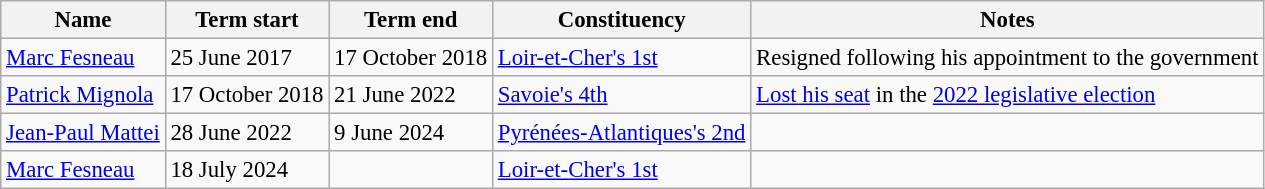<table class="wikitable" style="font-size:95%;">
<tr>
<th>Name</th>
<th>Term start</th>
<th>Term end</th>
<th>Constituency</th>
<th>Notes</th>
</tr>
<tr>
<td><a href='#'>Marc Fesneau</a></td>
<td>25 June 2017</td>
<td>17 October 2018</td>
<td><a href='#'>Loir-et-Cher's 1st</a></td>
<td>Resigned following his appointment to the government</td>
</tr>
<tr>
<td><a href='#'>Patrick Mignola</a></td>
<td>17 October 2018</td>
<td>21 June 2022</td>
<td><a href='#'>Savoie's 4th</a></td>
<td><a href='#'>Lost his seat</a> in the <a href='#'>2022 legislative election</a></td>
</tr>
<tr>
<td><a href='#'>Jean-Paul Mattei</a></td>
<td>28 June 2022</td>
<td>9 June 2024</td>
<td><a href='#'>Pyrénées-Atlantiques's 2nd</a></td>
<td></td>
</tr>
<tr>
<td><a href='#'>Marc Fesneau</a></td>
<td>18 July 2024</td>
<td></td>
<td><a href='#'>Loir-et-Cher's 1st</a></td>
<td></td>
</tr>
</table>
